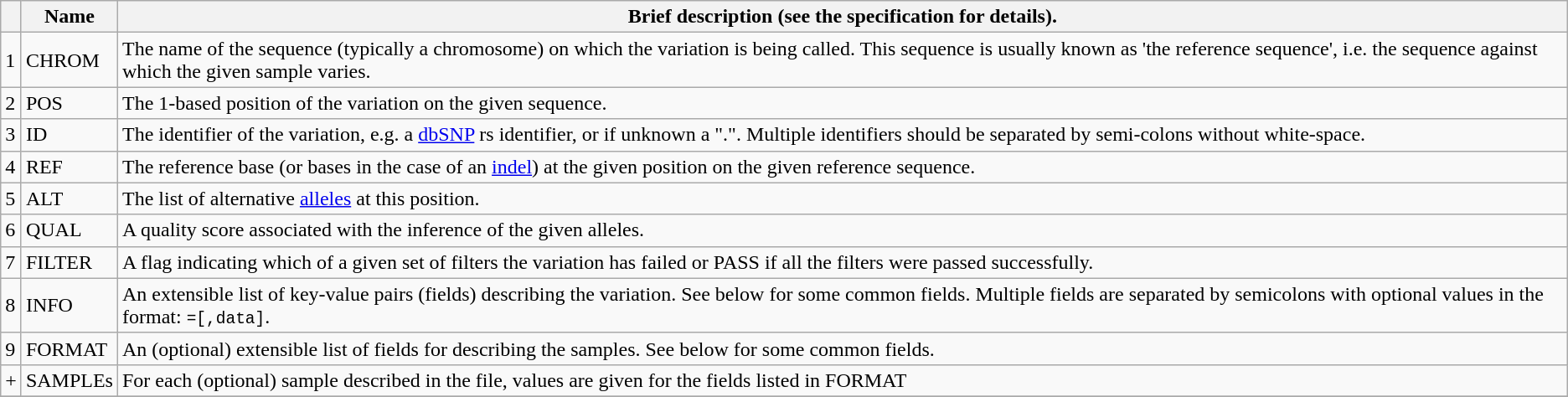<table class="wikitable">
<tr>
<th></th>
<th>Name</th>
<th>Brief description (see the specification for details).</th>
</tr>
<tr>
<td>1</td>
<td>CHROM</td>
<td>The name of the sequence (typically a chromosome) on which the variation is being called. This sequence is usually known as 'the reference sequence', i.e. the sequence against which the given sample varies.</td>
</tr>
<tr>
<td>2</td>
<td>POS</td>
<td>The 1-based position of the variation on the given sequence.</td>
</tr>
<tr>
<td>3</td>
<td>ID</td>
<td>The identifier of the variation, e.g. a <a href='#'>dbSNP</a> rs identifier, or if unknown a ".". Multiple identifiers should be separated by semi-colons without white-space.</td>
</tr>
<tr>
<td>4</td>
<td>REF</td>
<td>The reference base (or bases in the case of an <a href='#'>indel</a>) at the given position on the given reference sequence.</td>
</tr>
<tr>
<td>5</td>
<td>ALT</td>
<td>The list of alternative <a href='#'>alleles</a> at this position.</td>
</tr>
<tr>
<td>6</td>
<td>QUAL</td>
<td>A quality score associated with the inference of the given alleles.</td>
</tr>
<tr>
<td>7</td>
<td>FILTER</td>
<td>A flag indicating which of a given set of filters the variation has failed or PASS if all the filters were passed successfully.</td>
</tr>
<tr>
<td>8</td>
<td>INFO    </td>
<td>An extensible list of key-value pairs (fields) describing the variation. See below for some common fields. Multiple fields are separated by semicolons with optional values in the format: <code><key>=<data>[,data]</code>.</td>
</tr>
<tr>
<td>9</td>
<td>FORMAT</td>
<td>An (optional) extensible list of fields for describing the samples. See below for some common fields.</td>
</tr>
<tr>
<td>+</td>
<td>SAMPLEs</td>
<td>For each (optional) sample described in the file, values are given for the fields listed in FORMAT</td>
</tr>
<tr>
</tr>
</table>
